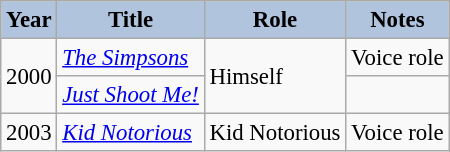<table class="wikitable" style="font-size:95%;">
<tr>
<th style="background:#B0C4DE;">Year</th>
<th style="background:#B0C4DE;">Title</th>
<th style="background:#B0C4DE;">Role</th>
<th style="background:#B0C4DE;">Notes</th>
</tr>
<tr>
<td rowspan="2">2000</td>
<td><em><a href='#'>The Simpsons</a></em></td>
<td rowspan="2">Himself</td>
<td>Voice role</td>
</tr>
<tr>
<td><em><a href='#'>Just Shoot Me!</a></em></td>
<td></td>
</tr>
<tr>
<td>2003</td>
<td><em><a href='#'>Kid Notorious</a></em></td>
<td>Kid Notorious</td>
<td>Voice role</td>
</tr>
</table>
